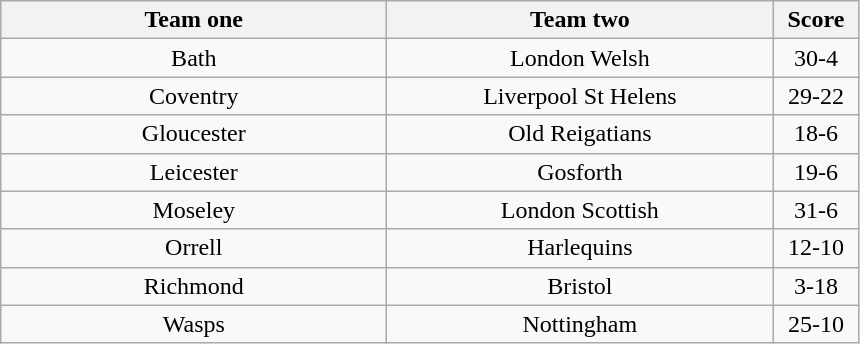<table class="wikitable" style="text-align: center">
<tr>
<th width=250>Team one</th>
<th width=250>Team two</th>
<th width=50>Score</th>
</tr>
<tr>
<td>Bath</td>
<td>London Welsh</td>
<td>30-4</td>
</tr>
<tr>
<td>Coventry</td>
<td>Liverpool St Helens</td>
<td>29-22</td>
</tr>
<tr>
<td>Gloucester</td>
<td>Old Reigatians</td>
<td>18-6</td>
</tr>
<tr>
<td>Leicester</td>
<td>Gosforth</td>
<td>19-6</td>
</tr>
<tr>
<td>Moseley</td>
<td>London Scottish</td>
<td>31-6</td>
</tr>
<tr>
<td>Orrell</td>
<td>Harlequins</td>
<td>12-10</td>
</tr>
<tr>
<td>Richmond</td>
<td>Bristol</td>
<td>3-18</td>
</tr>
<tr>
<td>Wasps</td>
<td>Nottingham</td>
<td>25-10</td>
</tr>
</table>
